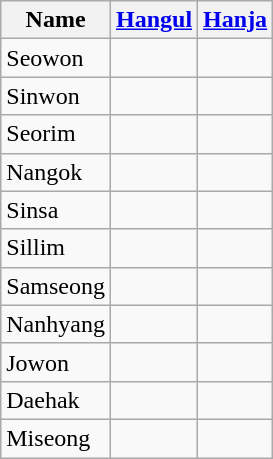<table class="wikitable">
<tr>
<th>Name</th>
<th><a href='#'>Hangul</a></th>
<th><a href='#'>Hanja</a></th>
</tr>
<tr>
<td>Seowon</td>
<td></td>
<td></td>
</tr>
<tr>
<td>Sinwon</td>
<td></td>
<td></td>
</tr>
<tr>
<td>Seorim</td>
<td></td>
<td></td>
</tr>
<tr>
<td>Nangok</td>
<td></td>
<td></td>
</tr>
<tr>
<td>Sinsa</td>
<td></td>
<td></td>
</tr>
<tr>
<td>Sillim</td>
<td></td>
<td></td>
</tr>
<tr>
<td>Samseong</td>
<td></td>
<td></td>
</tr>
<tr>
<td>Nanhyang</td>
<td></td>
<td></td>
</tr>
<tr>
<td>Jowon</td>
<td></td>
<td></td>
</tr>
<tr>
<td>Daehak</td>
<td></td>
<td></td>
</tr>
<tr>
<td>Miseong</td>
<td></td>
<td></td>
</tr>
</table>
